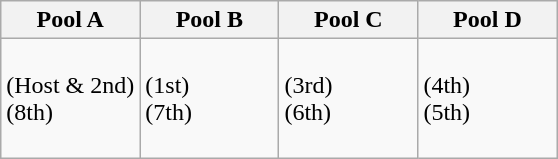<table class="wikitable">
<tr>
<th width=25%>Pool A</th>
<th width=25%>Pool B</th>
<th width=25%>Pool C</th>
<th width=25%>Pool D</th>
</tr>
<tr>
<td valign=top><br> (Host & 2nd)<br>
 (8th)<br>
</td>
<td><br> (1st)<br>
 (7th)<br>
<br>
</td>
<td><br> (3rd)<br>
 (6th)<br>
<br>
</td>
<td><br> (4th)<br>
 (5th)<br>
<br>
</td>
</tr>
</table>
